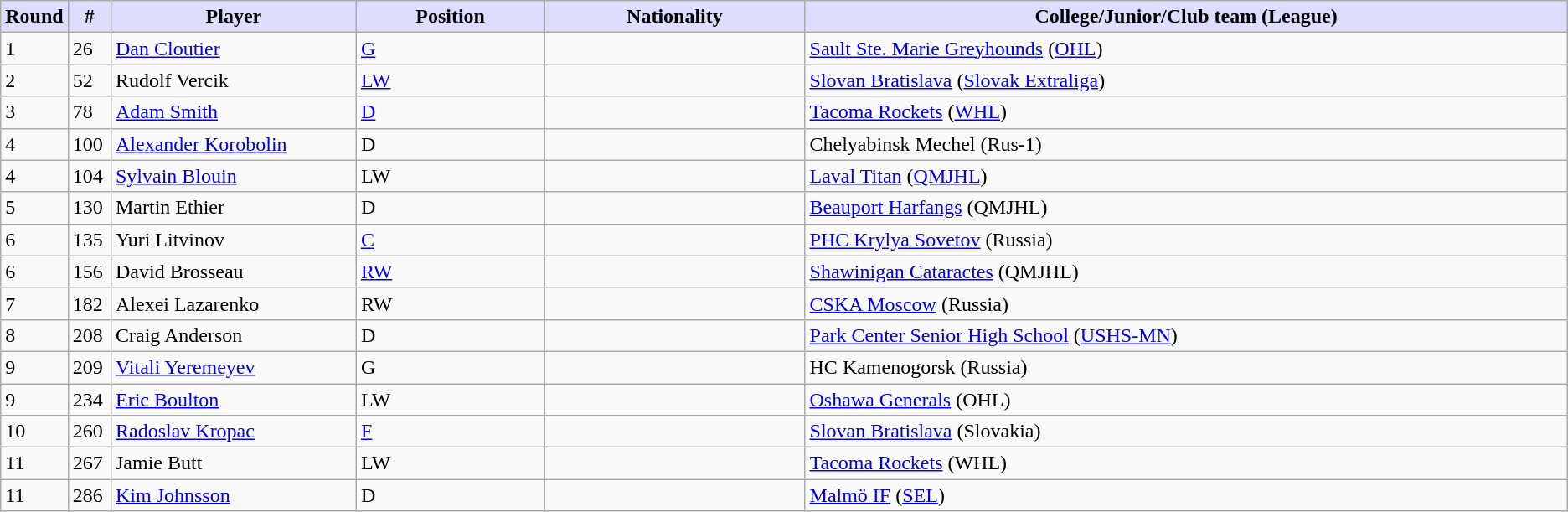<table class="wikitable">
<tr>
<th style="background:#ddf; width:2.00%;">Round</th>
<th style="background:#ddf; width:2.75%;">#</th>
<th style="background:#ddf; width:16.0%;">Player</th>
<th style="background:#ddf; width:12.25%;">Position</th>
<th style="background:#ddf; width:17.0%;">Nationality</th>
<th style="background:#ddf; width:100.0%;">College/Junior/Club team (League)</th>
</tr>
<tr>
<td>1</td>
<td>26</td>
<td><a href='#'>Dan Cloutier</a></td>
<td><a href='#'>G</a></td>
<td></td>
<td><a href='#'>Sault Ste. Marie Greyhounds</a> (<a href='#'>OHL</a>)</td>
</tr>
<tr>
<td>2</td>
<td>52</td>
<td>Rudolf Vercik</td>
<td><a href='#'>LW</a></td>
<td></td>
<td><a href='#'>Slovan Bratislava</a> (<a href='#'>Slovak Extraliga</a>)</td>
</tr>
<tr>
<td>3</td>
<td>78</td>
<td><a href='#'>Adam Smith</a></td>
<td><a href='#'>D</a></td>
<td></td>
<td><a href='#'>Tacoma Rockets</a> (<a href='#'>WHL</a>)</td>
</tr>
<tr>
<td>4</td>
<td>100</td>
<td><a href='#'>Alexander Korobolin</a></td>
<td>D</td>
<td></td>
<td>Chelyabinsk Mechel (Rus-1)</td>
</tr>
<tr>
<td>4</td>
<td>104</td>
<td><a href='#'>Sylvain Blouin</a></td>
<td>LW</td>
<td></td>
<td><a href='#'>Laval Titan</a> (<a href='#'>QMJHL</a>)</td>
</tr>
<tr>
<td>5</td>
<td>130</td>
<td>Martin Ethier</td>
<td>D</td>
<td></td>
<td><a href='#'>Beauport Harfangs</a> (QMJHL)</td>
</tr>
<tr>
<td>6</td>
<td>135</td>
<td>Yuri Litvinov</td>
<td><a href='#'>C</a></td>
<td></td>
<td><a href='#'>PHC Krylya Sovetov</a> (Russia)</td>
</tr>
<tr>
<td>6</td>
<td>156</td>
<td>David Brosseau</td>
<td><a href='#'>RW</a></td>
<td></td>
<td><a href='#'>Shawinigan Cataractes</a> (QMJHL)</td>
</tr>
<tr>
<td>7</td>
<td>182</td>
<td>Alexei Lazarenko</td>
<td>RW</td>
<td></td>
<td><a href='#'>CSKA Moscow</a> (Russia)</td>
</tr>
<tr>
<td>8</td>
<td>208</td>
<td>Craig Anderson</td>
<td>D</td>
<td></td>
<td><a href='#'>Park Center Senior High School</a> (<a href='#'>USHS-MN</a>)</td>
</tr>
<tr>
<td>9</td>
<td>209</td>
<td><a href='#'>Vitali Yeremeyev</a></td>
<td>G</td>
<td></td>
<td>HC Kamenogorsk (Russia)</td>
</tr>
<tr>
<td>9</td>
<td>234</td>
<td><a href='#'>Eric Boulton</a></td>
<td>LW</td>
<td></td>
<td><a href='#'>Oshawa Generals</a> (OHL)</td>
</tr>
<tr>
<td>10</td>
<td>260</td>
<td><a href='#'>Radoslav Kropac</a></td>
<td><a href='#'>F</a></td>
<td></td>
<td><a href='#'>Slovan Bratislava</a> (Slovakia)</td>
</tr>
<tr>
<td>11</td>
<td>267</td>
<td>Jamie Butt</td>
<td>LW</td>
<td></td>
<td><a href='#'>Tacoma Rockets</a> (WHL)</td>
</tr>
<tr>
<td>11</td>
<td>286</td>
<td><a href='#'>Kim Johnsson</a></td>
<td>D</td>
<td></td>
<td><a href='#'>Malmö IF</a> (<a href='#'>SEL</a>)</td>
</tr>
</table>
